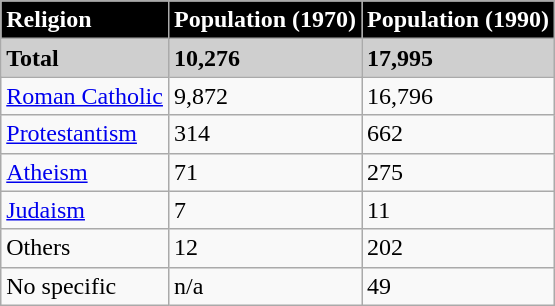<table class="wikitable">
<tr style="background:#000000; color:#FFFFFF;">
<td><strong>Religion </strong></td>
<td><strong>Population (1970)</strong></td>
<td><strong>Population (1990)</strong></td>
</tr>
<tr style="background:#CFCFCF;">
<td><strong>Total</strong></td>
<td><strong>10,276</strong></td>
<td><strong>17,995</strong></td>
</tr>
<tr>
<td><a href='#'>Roman Catholic</a></td>
<td>9,872</td>
<td>16,796</td>
</tr>
<tr>
<td><a href='#'>Protestantism</a></td>
<td>314</td>
<td>662</td>
</tr>
<tr>
<td><a href='#'>Atheism</a></td>
<td>71</td>
<td>275</td>
</tr>
<tr>
<td><a href='#'>Judaism</a></td>
<td>7</td>
<td>11</td>
</tr>
<tr>
<td>Others</td>
<td>12</td>
<td>202</td>
</tr>
<tr>
<td>No specific</td>
<td>n/a</td>
<td>49</td>
</tr>
</table>
